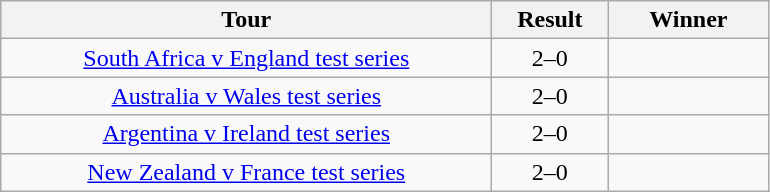<table class="wikitable" style="text-align:center">
<tr>
<th width="320">Tour</th>
<th width="70">Result</th>
<th width="100">Winner</th>
</tr>
<tr>
<td><a href='#'>South Africa v England test series</a></td>
<td>2–0</td>
<td align=center></td>
</tr>
<tr>
<td><a href='#'>Australia v Wales test series</a></td>
<td>2–0</td>
<td align=center></td>
</tr>
<tr>
<td><a href='#'>Argentina v Ireland test series</a></td>
<td>2–0</td>
<td align=center></td>
</tr>
<tr>
<td><a href='#'>New Zealand v France test series</a></td>
<td>2–0</td>
<td align=center></td>
</tr>
</table>
